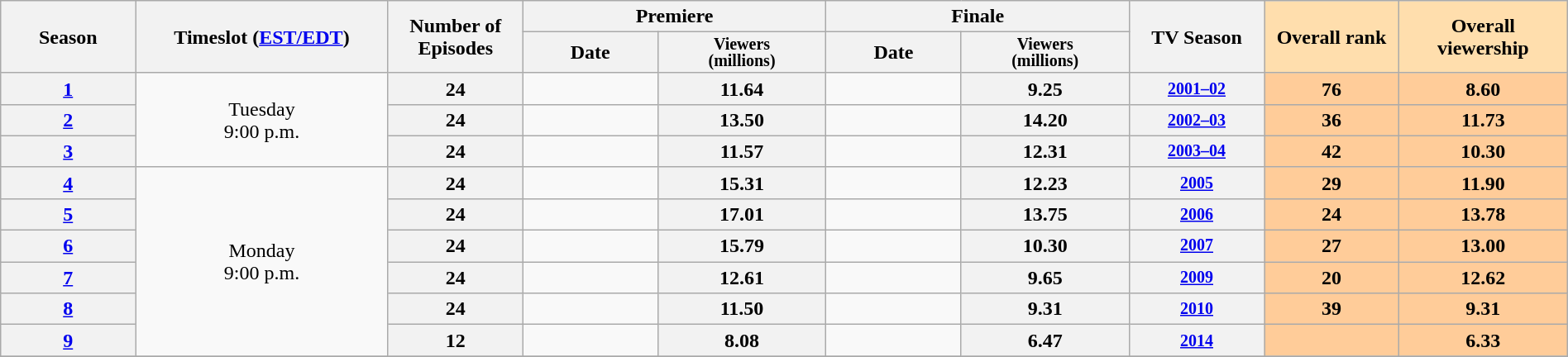<table class="wikitable plainrowheaders" style="margin:1em auto; text-align:center; width:100%;">
<tr>
<th scope="col" style="width:8%;" rowspan="2">Season</th>
<th scope="col" style="width:15%;" rowspan="2">Timeslot (<a href='#'>EST/EDT</a>)</th>
<th scope="col" style="width:8%;" rowspan="2">Number of Episodes</th>
<th scope="col" colspan=2>Premiere</th>
<th scope="col" colspan=2>Finale</th>
<th scope="col" style="width:8%;" rowspan="2">TV Season</th>
<th scope="col" style="width:8%; background:#ffdead;" rowspan="2">Overall rank</th>
<th scope="col" style="width:10%; background:#ffdead;" rowspan="2">Overall viewership</th>
</tr>
<tr>
<th scope="col" style="width:8%;">Date</th>
<th scope="col" span style="width:10%; font-size:smaller; line-height:100%;">Viewers<br>(millions)</th>
<th scope="col" style="width:8%;">Date</th>
<th scope="col" span style="width:10%; font-size:smaller; line-height:100%;">Viewers<br>(millions)</th>
</tr>
<tr>
<th scope="row" style="text-align:center;"><a href='#'>1</a></th>
<td rowspan="3" style="text-align:center;">Tuesday <br>9:00 p.m.</td>
<th>24</th>
<td style="font-size:11px;line-height:110%"></td>
<th>11.64</th>
<td style="font-size:11px;line-height:110%"></td>
<th>9.25</th>
<th style="font-size:smaller"><a href='#'>2001–02</a></th>
<th style="background:#fc9;">76</th>
<th style="background:#fc9;">8.60</th>
</tr>
<tr>
<th scope="row" style="text-align:center;"><a href='#'>2</a></th>
<th>24</th>
<td style="font-size:11px;line-height:110%"></td>
<th>13.50</th>
<td style="font-size:11px;line-height:110%"></td>
<th>14.20</th>
<th style="font-size:smaller"><a href='#'>2002–03</a></th>
<th style="background:#fc9;">36</th>
<th style="background:#fc9;">11.73</th>
</tr>
<tr>
<th scope="row" style="text-align:center;"><a href='#'>3</a></th>
<th>24</th>
<td style="font-size:11px;line-height:110%"></td>
<th>11.57</th>
<td style="font-size:11px;line-height:110%"></td>
<th>12.31</th>
<th style="font-size:smaller"><a href='#'>2003–04</a></th>
<th style="background:#fc9;">42</th>
<th style="background:#fc9;">10.30</th>
</tr>
<tr>
<th scope="row" style="text-align:center;"><a href='#'>4</a></th>
<td rowspan="6" style="text-align:center;">Monday <br>9:00 p.m.</td>
<th>24</th>
<td style="font-size:11px;line-height:110%"></td>
<th>15.31</th>
<td style="font-size:11px;line-height:110%"></td>
<th>12.23</th>
<th style="font-size:smaller"><a href='#'>2005</a></th>
<th style="background:#fc9;">29</th>
<th style="background:#fc9;">11.90</th>
</tr>
<tr>
<th scope="row" style="text-align:center;"><a href='#'>5</a></th>
<th>24</th>
<td style="font-size:11px;line-height:110%"></td>
<th>17.01</th>
<td style="font-size:11px;line-height:110%"></td>
<th>13.75</th>
<th style="font-size:smaller"><a href='#'>2006</a></th>
<th style="background:#fc9;">24</th>
<th style="background:#fc9;">13.78</th>
</tr>
<tr>
<th scope="row" style="text-align:center;"><a href='#'>6</a></th>
<th>24</th>
<td style="font-size:11px;line-height:110%"></td>
<th>15.79</th>
<td style="font-size:11px;line-height:110%"></td>
<th>10.30</th>
<th style="font-size:smaller"><a href='#'>2007</a></th>
<th style="background:#fc9;">27</th>
<th style="background:#fc9;">13.00</th>
</tr>
<tr>
<th scope="row" style="text-align:center;"><a href='#'>7</a></th>
<th>24</th>
<td style="font-size:11px;line-height:110%"></td>
<th>12.61</th>
<td style="font-size:11px;line-height:110%"></td>
<th>9.65</th>
<th style="font-size:smaller"><a href='#'>2009</a></th>
<th style="background:#fc9;">20</th>
<th style="background:#fc9;">12.62</th>
</tr>
<tr>
<th scope="row" style="text-align:center;"><a href='#'>8</a></th>
<th>24</th>
<td style="font-size:11px;line-height:110%"></td>
<th>11.50</th>
<td style="font-size:11px;line-height:110%"></td>
<th>9.31</th>
<th style="font-size:smaller"><a href='#'>2010</a></th>
<th style="background:#fc9;">39</th>
<th style="background:#fc9;">9.31</th>
</tr>
<tr>
<th scope="row" style="text-align:center;"><a href='#'>9</a></th>
<th>12</th>
<td style="font-size:11px;line-height:110%"></td>
<th>8.08</th>
<td style="font-size:11px;line-height:110%"></td>
<th>6.47</th>
<th style="font-size:smaller"><a href='#'>2014</a></th>
<th style="background:#fc9;"></th>
<th style="background:#fc9;">6.33</th>
</tr>
<tr>
</tr>
</table>
